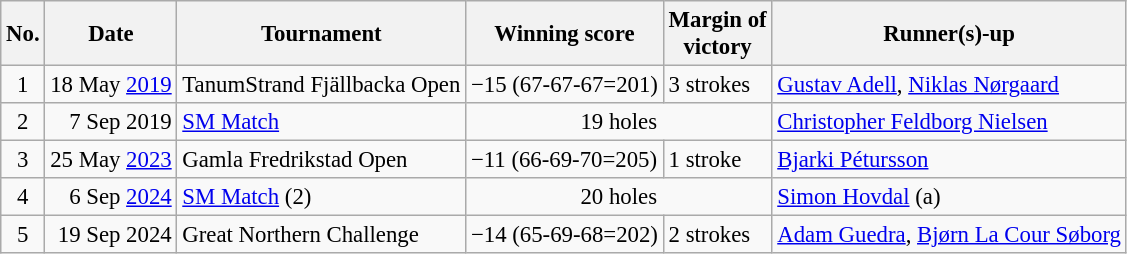<table class="wikitable" style="font-size:95%;">
<tr>
<th>No.</th>
<th>Date</th>
<th>Tournament</th>
<th>Winning score</th>
<th>Margin of<br>victory</th>
<th>Runner(s)-up</th>
</tr>
<tr>
<td align=center>1</td>
<td align=right>18 May <a href='#'>2019</a></td>
<td>TanumStrand Fjällbacka Open</td>
<td>−15 (67-67-67=201)</td>
<td>3 strokes</td>
<td> <a href='#'>Gustav Adell</a>,  <a href='#'>Niklas Nørgaard</a></td>
</tr>
<tr>
<td align=center>2</td>
<td align=right>7 Sep 2019</td>
<td><a href='#'>SM Match</a></td>
<td colspan=2 align=center>19 holes</td>
<td> <a href='#'>Christopher Feldborg Nielsen</a></td>
</tr>
<tr>
<td align=center>3</td>
<td align=right>25 May <a href='#'>2023</a></td>
<td>Gamla Fredrikstad Open</td>
<td>−11 (66-69-70=205)</td>
<td>1 stroke</td>
<td> <a href='#'>Bjarki Pétursson</a></td>
</tr>
<tr>
<td align=center>4</td>
<td align=right>6 Sep <a href='#'>2024</a></td>
<td><a href='#'>SM Match</a> (2)</td>
<td colspan=2 align=center>20 holes</td>
<td> <a href='#'>Simon Hovdal</a> (a)</td>
</tr>
<tr>
<td align=center>5</td>
<td align=right>19 Sep 2024</td>
<td>Great Northern Challenge</td>
<td>−14 (65-69-68=202)</td>
<td>2 strokes</td>
<td> <a href='#'>Adam Guedra</a>,  <a href='#'>Bjørn La Cour Søborg</a></td>
</tr>
</table>
